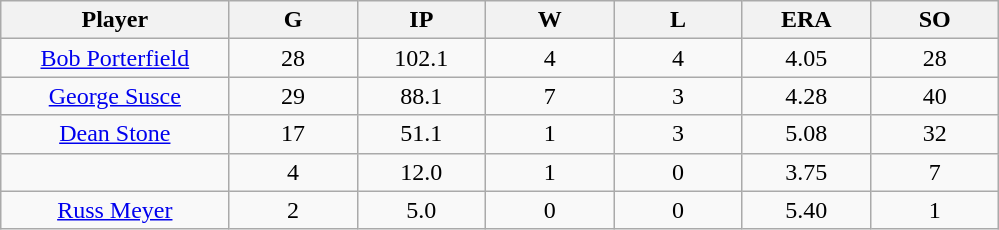<table class="wikitable sortable">
<tr>
<th bgcolor="#DDDDFF" width="16%">Player</th>
<th bgcolor="#DDDDFF" width="9%">G</th>
<th bgcolor="#DDDDFF" width="9%">IP</th>
<th bgcolor="#DDDDFF" width="9%">W</th>
<th bgcolor="#DDDDFF" width="9%">L</th>
<th bgcolor="#DDDDFF" width="9%">ERA</th>
<th bgcolor="#DDDDFF" width="9%">SO</th>
</tr>
<tr align="center">
<td><a href='#'>Bob Porterfield</a></td>
<td>28</td>
<td>102.1</td>
<td>4</td>
<td>4</td>
<td>4.05</td>
<td>28</td>
</tr>
<tr align="center">
<td><a href='#'>George Susce</a></td>
<td>29</td>
<td>88.1</td>
<td>7</td>
<td>3</td>
<td>4.28</td>
<td>40</td>
</tr>
<tr align="center">
<td><a href='#'>Dean Stone</a></td>
<td>17</td>
<td>51.1</td>
<td>1</td>
<td>3</td>
<td>5.08</td>
<td>32</td>
</tr>
<tr align="center">
<td></td>
<td>4</td>
<td>12.0</td>
<td>1</td>
<td>0</td>
<td>3.75</td>
<td>7</td>
</tr>
<tr align="center">
<td><a href='#'>Russ Meyer</a></td>
<td>2</td>
<td>5.0</td>
<td>0</td>
<td>0</td>
<td>5.40</td>
<td>1</td>
</tr>
</table>
